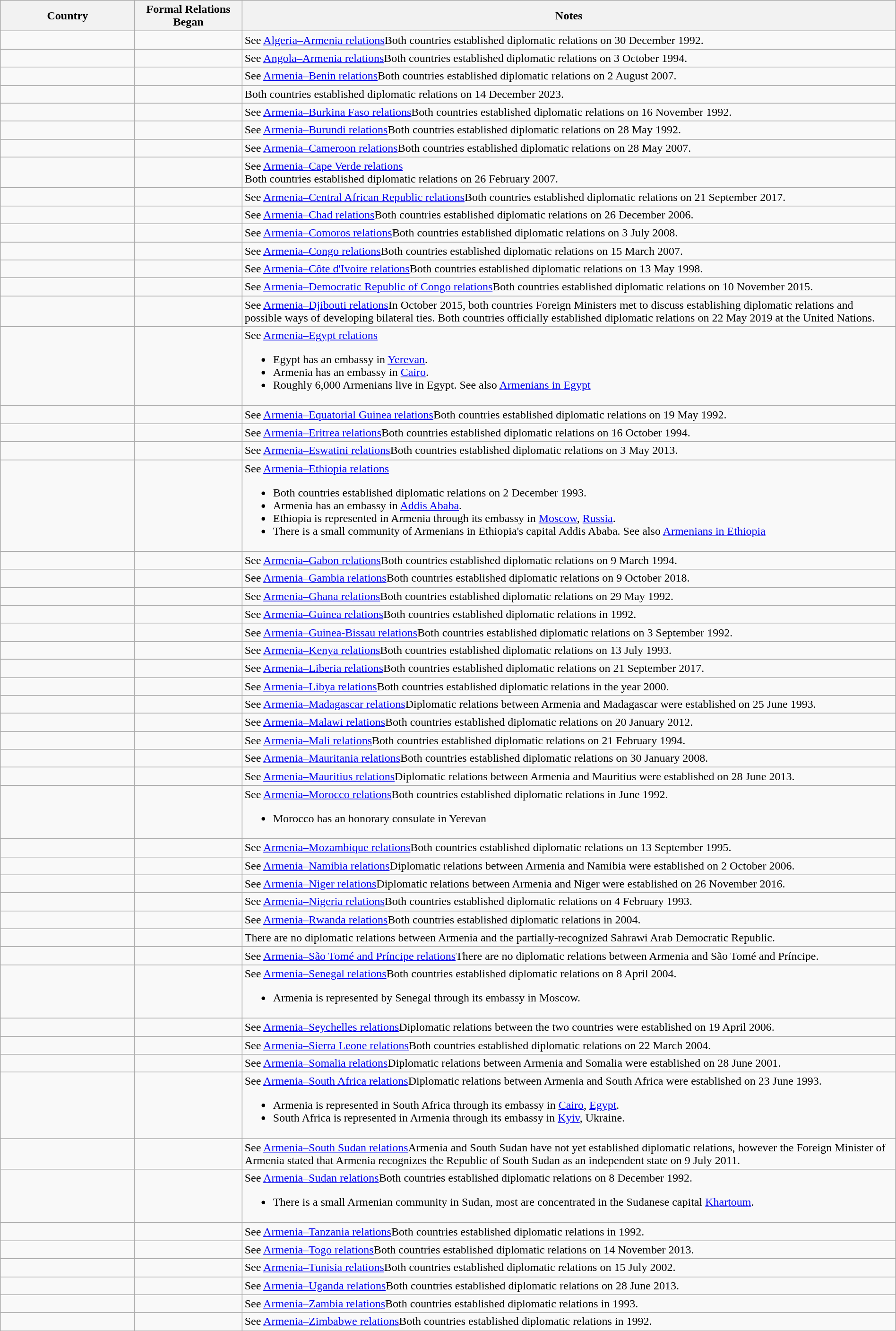<table class="wikitable sortable" style="width:100%; margin:auto;">
<tr>
<th style="width:15%;">Country</th>
<th style="width:12%;">Formal Relations Began</th>
<th>Notes</th>
</tr>
<tr valign="top">
<td></td>
<td align=right> </td>
<td>See <a href='#'>Algeria–Armenia relations</a>Both countries established diplomatic relations on 30 December 1992.</td>
</tr>
<tr valign="top">
<td></td>
<td align=right> </td>
<td>See <a href='#'>Angola–Armenia relations</a>Both countries established diplomatic relations on 3 October 1994.</td>
</tr>
<tr valign="top">
<td></td>
<td align=right> </td>
<td>See <a href='#'>Armenia–Benin relations</a>Both countries established diplomatic relations on 2 August 2007.</td>
</tr>
<tr valign="top">
<td></td>
<td align=right></td>
<td>Both countries established diplomatic relations on 14 December 2023.</td>
</tr>
<tr valign="top">
<td></td>
<td align=right> </td>
<td>See <a href='#'>Armenia–Burkina Faso relations</a>Both countries established diplomatic relations on 16 November 1992.</td>
</tr>
<tr valign="top">
<td></td>
<td align=right> </td>
<td>See <a href='#'>Armenia–Burundi relations</a>Both countries established diplomatic relations on 28 May 1992.</td>
</tr>
<tr valign="top">
<td></td>
<td align=right> </td>
<td>See <a href='#'>Armenia–Cameroon relations</a>Both countries established diplomatic relations on 28 May 2007.</td>
</tr>
<tr valign="top">
<td></td>
<td align=right> </td>
<td>See <a href='#'>Armenia–Cape Verde relations</a><br>Both countries established diplomatic relations on 26 February 2007.</td>
</tr>
<tr valign="top">
<td></td>
<td align=right> </td>
<td>See <a href='#'>Armenia–Central African Republic relations</a>Both countries established diplomatic relations on 21 September 2017.</td>
</tr>
<tr valign="top">
<td></td>
<td align=right> </td>
<td>See <a href='#'>Armenia–Chad relations</a>Both countries established diplomatic relations on 26 December 2006.</td>
</tr>
<tr valign="top">
<td></td>
<td align=right> </td>
<td>See <a href='#'>Armenia–Comoros relations</a>Both countries established diplomatic relations on 3 July 2008.</td>
</tr>
<tr valign="top">
<td></td>
<td align=right> </td>
<td>See <a href='#'>Armenia–Congo relations</a>Both countries established diplomatic relations on 15 March 2007.</td>
</tr>
<tr valign="top">
<td></td>
<td align=right> </td>
<td>See <a href='#'>Armenia–Côte d'Ivoire relations</a>Both countries established diplomatic relations on 13 May 1998.</td>
</tr>
<tr valign="top">
<td></td>
<td align=right> </td>
<td>See <a href='#'>Armenia–Democratic Republic of Congo relations</a>Both countries established diplomatic relations on 10 November 2015.</td>
</tr>
<tr valign="top">
<td></td>
<td align=right> </td>
<td>See <a href='#'>Armenia–Djibouti relations</a>In October 2015, both countries Foreign Ministers met to discuss establishing diplomatic relations and possible ways of developing bilateral ties. Both countries officially established diplomatic relations on 22 May 2019 at the United Nations.</td>
</tr>
<tr valign="top">
<td></td>
<td align=right> </td>
<td>See <a href='#'>Armenia–Egypt relations</a><br><ul><li>Egypt has an embassy in <a href='#'>Yerevan</a>.</li><li>Armenia has an embassy in <a href='#'>Cairo</a>.</li><li>Roughly 6,000 Armenians live in Egypt. See also <a href='#'>Armenians in Egypt</a></li></ul></td>
</tr>
<tr valign="top">
<td></td>
<td align=right> </td>
<td>See <a href='#'>Armenia–Equatorial Guinea relations</a>Both countries established diplomatic relations on 19 May 1992.</td>
</tr>
<tr valign="top">
<td></td>
<td align=right> </td>
<td>See <a href='#'>Armenia–Eritrea relations</a>Both countries established diplomatic relations on 16 October 1994.</td>
</tr>
<tr>
<td></td>
<td align=right> </td>
<td>See <a href='#'>Armenia–Eswatini relations</a>Both countries established diplomatic relations on 3 May 2013.</td>
</tr>
<tr valign="top">
<td></td>
<td align=right> </td>
<td>See <a href='#'>Armenia–Ethiopia relations</a><br><ul><li>Both countries established diplomatic relations on 2 December 1993.</li><li>Armenia has an embassy in <a href='#'>Addis Ababa</a>.</li><li>Ethiopia is represented in Armenia through its embassy in <a href='#'>Moscow</a>, <a href='#'>Russia</a>.</li><li>There is a small community of Armenians in Ethiopia's capital Addis Ababa. See also <a href='#'>Armenians in Ethiopia</a></li></ul></td>
</tr>
<tr valign="top">
<td></td>
<td align=right> </td>
<td>See <a href='#'>Armenia–Gabon relations</a>Both countries established diplomatic relations on 9 March 1994.</td>
</tr>
<tr>
<td></td>
<td align=right> </td>
<td>See <a href='#'>Armenia–Gambia relations</a>Both countries established diplomatic relations on 9 October 2018.</td>
</tr>
<tr valign="top">
<td></td>
<td align=right> </td>
<td>See <a href='#'>Armenia–Ghana relations</a>Both countries established diplomatic relations on 29 May 1992.</td>
</tr>
<tr valign="top">
<td></td>
<td align=right> </td>
<td>See <a href='#'>Armenia–Guinea relations</a>Both countries established diplomatic relations in 1992.</td>
</tr>
<tr valign="top">
<td></td>
<td align=right> </td>
<td>See <a href='#'>Armenia–Guinea-Bissau relations</a>Both countries established diplomatic relations on 3 September 1992.</td>
</tr>
<tr valign="top">
<td></td>
<td align=right> </td>
<td>See <a href='#'>Armenia–Kenya relations</a>Both countries established diplomatic relations on 13 July 1993.</td>
</tr>
<tr valign="top">
<td></td>
<td align=right> </td>
<td>See <a href='#'>Armenia–Liberia relations</a>Both countries established diplomatic relations on 21 September 2017.</td>
</tr>
<tr valign="top">
<td></td>
<td align=right> </td>
<td>See <a href='#'>Armenia–Libya relations</a>Both countries established diplomatic relations in the year 2000.</td>
</tr>
<tr valign="top">
<td></td>
<td align=right> </td>
<td>See <a href='#'>Armenia–Madagascar relations</a>Diplomatic relations between Armenia and Madagascar were established on 25 June 1993.</td>
</tr>
<tr valign="top">
<td></td>
<td align=right> </td>
<td>See <a href='#'>Armenia–Malawi relations</a>Both countries established diplomatic relations on 20 January 2012.</td>
</tr>
<tr valign="top">
<td></td>
<td align=right> </td>
<td>See <a href='#'>Armenia–Mali relations</a>Both countries established diplomatic relations on 21 February 1994.</td>
</tr>
<tr valign="top">
<td></td>
<td align=right> </td>
<td>See <a href='#'>Armenia–Mauritania relations</a>Both countries established diplomatic relations on 30 January 2008.</td>
</tr>
<tr valign="top">
<td></td>
<td align=right> </td>
<td>See <a href='#'>Armenia–Mauritius relations</a>Diplomatic relations between Armenia and Mauritius were established on 28 June 2013.</td>
</tr>
<tr valign="top">
<td></td>
<td align=right> </td>
<td>See <a href='#'>Armenia–Morocco relations</a>Both countries established diplomatic relations in June 1992.<br><ul><li>Morocco has an honorary consulate in Yerevan</li></ul></td>
</tr>
<tr valign="top">
<td></td>
<td align=right> </td>
<td>See <a href='#'>Armenia–Mozambique relations</a>Both countries established diplomatic relations on 13 September 1995.</td>
</tr>
<tr valign="top">
<td></td>
<td align=right> </td>
<td>See <a href='#'>Armenia–Namibia relations</a>Diplomatic relations between Armenia and Namibia were established on 2 October 2006.</td>
</tr>
<tr valign="top">
<td></td>
<td align=right> </td>
<td>See <a href='#'>Armenia–Niger relations</a>Diplomatic relations between Armenia and Niger were established on 26 November 2016.</td>
</tr>
<tr valign="top">
<td></td>
<td align=right> </td>
<td>See <a href='#'>Armenia–Nigeria relations</a>Both countries established diplomatic relations on 4 February 1993.</td>
</tr>
<tr valign="top">
<td></td>
<td align=right> </td>
<td>See <a href='#'>Armenia–Rwanda relations</a>Both countries established diplomatic relations in 2004.</td>
</tr>
<tr valign="top">
<td></td>
<td align=right></td>
<td>There are no diplomatic relations between Armenia and the partially-recognized Sahrawi Arab Democratic Republic.</td>
</tr>
<tr valign="top">
<td></td>
<td align=right></td>
<td>See <a href='#'>Armenia–São Tomé and Príncipe relations</a>There are no diplomatic relations between Armenia and São Tomé and Príncipe.</td>
</tr>
<tr valign="top">
<td></td>
<td align=right> </td>
<td>See <a href='#'>Armenia–Senegal relations</a>Both countries established diplomatic relations on 8 April 2004.<br><ul><li>Armenia is represented by Senegal through its embassy in Moscow.</li></ul></td>
</tr>
<tr valign="top">
<td></td>
<td align=right> </td>
<td>See <a href='#'>Armenia–Seychelles relations</a>Diplomatic relations between the two countries were established on 19 April 2006.</td>
</tr>
<tr valign="top">
<td></td>
<td align=right> </td>
<td>See <a href='#'>Armenia–Sierra Leone relations</a>Both countries established diplomatic relations on 22 March 2004.</td>
</tr>
<tr valign="top">
<td></td>
<td align=right> </td>
<td>See <a href='#'>Armenia–Somalia relations</a>Diplomatic relations between Armenia and Somalia were established on 28 June 2001.</td>
</tr>
<tr valign="top">
<td></td>
<td align=right> </td>
<td>See <a href='#'>Armenia–South Africa relations</a>Diplomatic relations between Armenia and South Africa were established on 23 June 1993.<br><ul><li>Armenia is represented in South Africa through its embassy in <a href='#'>Cairo</a>, <a href='#'>Egypt</a>.</li><li>South Africa is represented in Armenia through its embassy in <a href='#'>Kyiv</a>, Ukraine.</li></ul></td>
</tr>
<tr valign="top">
<td></td>
<td align=right></td>
<td>See <a href='#'>Armenia–South Sudan relations</a>Armenia and South Sudan have not yet established diplomatic relations, however the Foreign Minister of Armenia stated that Armenia recognizes the Republic of South Sudan as an independent state on 9 July 2011.</td>
</tr>
<tr valign="top">
<td></td>
<td align=right> </td>
<td>See <a href='#'>Armenia–Sudan relations</a>Both countries established diplomatic relations on 8 December 1992.<br><ul><li>There is a small Armenian community in Sudan, most are concentrated in the Sudanese capital <a href='#'>Khartoum</a>.</li></ul></td>
</tr>
<tr valign="top">
<td></td>
<td align=right> </td>
<td>See <a href='#'>Armenia–Tanzania relations</a>Both countries established diplomatic relations in 1992.</td>
</tr>
<tr valign="top">
<td></td>
<td align=right> </td>
<td>See <a href='#'>Armenia–Togo relations</a>Both countries established diplomatic relations on 14 November 2013.</td>
</tr>
<tr valign="top">
<td></td>
<td align=right> </td>
<td>See <a href='#'>Armenia–Tunisia relations</a>Both countries established diplomatic relations on 15 July 2002.</td>
</tr>
<tr valign="top">
<td></td>
<td align=right> </td>
<td>See <a href='#'>Armenia–Uganda relations</a>Both countries established diplomatic relations on 28 June 2013.</td>
</tr>
<tr valign="top">
<td></td>
<td align=right> </td>
<td>See <a href='#'>Armenia–Zambia relations</a>Both countries established diplomatic relations in 1993.</td>
</tr>
<tr valign="top">
<td></td>
<td align=right> </td>
<td>See <a href='#'>Armenia–Zimbabwe relations</a>Both countries established diplomatic relations in 1992.</td>
</tr>
</table>
